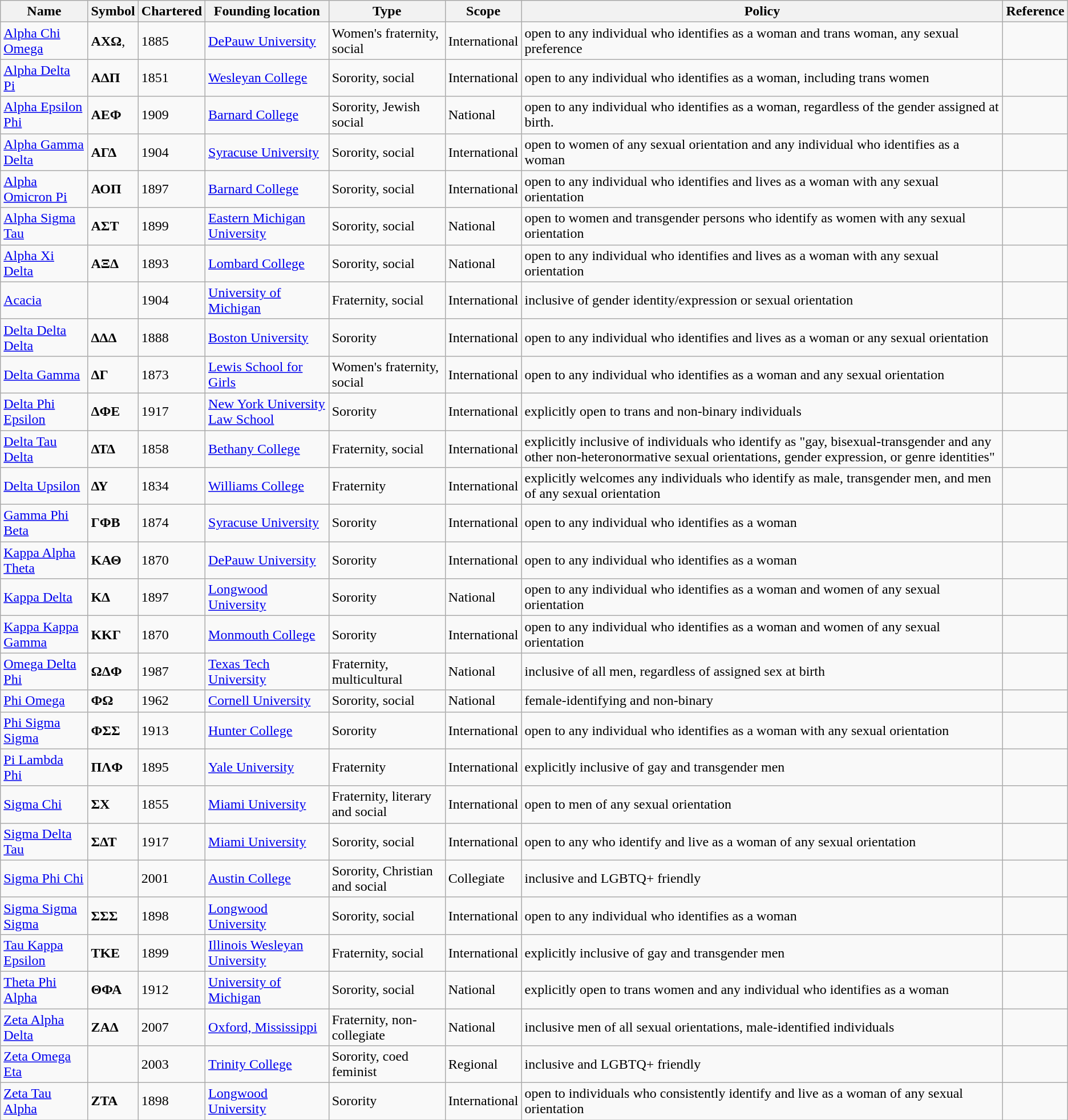<table class="wikitable sortable">
<tr>
<th>Name</th>
<th>Symbol</th>
<th>Chartered</th>
<th>Founding location</th>
<th>Type</th>
<th>Scope</th>
<th>Policy</th>
<th>Reference</th>
</tr>
<tr>
<td><a href='#'>Alpha Chi Omega</a></td>
<td><strong>ΑΧΩ</strong>,</td>
<td>1885</td>
<td><a href='#'>DePauw University</a></td>
<td>Women's fraternity, social</td>
<td>International</td>
<td>open to any individual who identifies as a woman and trans woman, any sexual preference</td>
<td></td>
</tr>
<tr>
<td><a href='#'>Alpha Delta Pi</a></td>
<td><strong>ΑΔΠ</strong></td>
<td>1851</td>
<td><a href='#'>Wesleyan College</a></td>
<td>Sorority, social</td>
<td>International</td>
<td>open to any individual who identifies as a woman, including trans women</td>
<td></td>
</tr>
<tr>
<td><a href='#'>Alpha Epsilon Phi</a></td>
<td><strong>ΑΕΦ</strong></td>
<td>1909</td>
<td><a href='#'>Barnard College</a></td>
<td>Sorority, Jewish social</td>
<td>National</td>
<td>open to any individual who identifies as a woman, regardless of the gender assigned at birth.</td>
<td></td>
</tr>
<tr>
<td><a href='#'>Alpha Gamma Delta</a></td>
<td><strong>ΑΓΔ</strong></td>
<td>1904</td>
<td><a href='#'>Syracuse University</a></td>
<td>Sorority, social</td>
<td>International</td>
<td>open to women of any sexual orientation and any individual who identifies as a woman</td>
<td></td>
</tr>
<tr>
<td><a href='#'>Alpha Omicron Pi</a></td>
<td><strong>ΑΟΠ</strong></td>
<td>1897</td>
<td><a href='#'>Barnard College</a></td>
<td>Sorority, social</td>
<td>International</td>
<td>open to any individual who identifies and lives as a woman with any sexual orientation</td>
<td></td>
</tr>
<tr>
<td><a href='#'>Alpha Sigma Tau</a></td>
<td><strong>ΑΣΤ</strong></td>
<td>1899</td>
<td><a href='#'>Eastern Michigan University</a></td>
<td>Sorority, social</td>
<td>National</td>
<td>open to women and transgender persons who identify as women with any sexual orientation</td>
<td></td>
</tr>
<tr>
<td><a href='#'>Alpha Xi Delta</a></td>
<td><strong>ΑΞΔ</strong></td>
<td>1893</td>
<td><a href='#'>Lombard College</a></td>
<td>Sorority, social</td>
<td>National</td>
<td>open to any individual who identifies and lives as a woman with any sexual orientation</td>
<td></td>
</tr>
<tr>
<td><a href='#'>Acacia</a></td>
<td></td>
<td>1904</td>
<td><a href='#'>University of Michigan</a></td>
<td>Fraternity, social</td>
<td>International</td>
<td>inclusive of gender identity/expression or sexual orientation</td>
<td></td>
</tr>
<tr>
<td><a href='#'>Delta Delta Delta</a></td>
<td><strong>ΔΔΔ</strong></td>
<td>1888</td>
<td><a href='#'>Boston University</a></td>
<td>Sorority</td>
<td>International</td>
<td>open to any individual who identifies and lives as a woman or any sexual orientation</td>
<td></td>
</tr>
<tr>
<td><a href='#'>Delta Gamma</a></td>
<td><strong>ΔΓ</strong></td>
<td>1873</td>
<td><a href='#'>Lewis School for Girls</a></td>
<td>Women's fraternity, social</td>
<td>International</td>
<td>open to any individual who identifies as a woman and any sexual orientation</td>
<td></td>
</tr>
<tr>
<td><a href='#'>Delta Phi Epsilon</a></td>
<td><strong>ΔΦΕ</strong></td>
<td>1917</td>
<td><a href='#'>New York University Law School</a></td>
<td>Sorority</td>
<td>International</td>
<td>explicitly open to trans and non-binary individuals</td>
<td></td>
</tr>
<tr>
<td><a href='#'>Delta Tau Delta</a></td>
<td><strong>ΔΤΔ</strong></td>
<td>1858</td>
<td><a href='#'>Bethany College</a></td>
<td>Fraternity, social</td>
<td>International</td>
<td>explicitly inclusive of individuals who identify as "gay, bisexual-transgender and any other non-heteronormative sexual orientations, gender expression, or genre identities"</td>
<td></td>
</tr>
<tr>
<td><a href='#'>Delta Upsilon</a></td>
<td><strong>ΔΥ</strong></td>
<td>1834</td>
<td><a href='#'>Williams College</a></td>
<td>Fraternity</td>
<td>International</td>
<td>explicitly welcomes any individuals who identify as male, transgender men, and men of any sexual orientation</td>
<td></td>
</tr>
<tr>
<td><a href='#'>Gamma Phi Beta</a></td>
<td><strong>ΓΦΒ</strong></td>
<td>1874</td>
<td><a href='#'>Syracuse University</a></td>
<td>Sorority</td>
<td>International</td>
<td>open to any individual who identifies as a woman</td>
<td></td>
</tr>
<tr>
<td><a href='#'>Kappa Alpha Theta</a></td>
<td><strong>ΚΑΘ</strong></td>
<td>1870</td>
<td><a href='#'>DePauw University</a></td>
<td>Sorority</td>
<td>International</td>
<td>open to any individual who identifies as a woman</td>
<td></td>
</tr>
<tr>
<td><a href='#'>Kappa Delta</a></td>
<td><strong>ΚΔ</strong></td>
<td>1897</td>
<td><a href='#'>Longwood University</a></td>
<td>Sorority</td>
<td>National</td>
<td>open to any individual who identifies as a woman and women of any sexual orientation</td>
<td></td>
</tr>
<tr>
<td><a href='#'>Kappa Kappa Gamma</a></td>
<td><strong>ΚΚΓ</strong></td>
<td>1870</td>
<td><a href='#'>Monmouth College</a></td>
<td>Sorority</td>
<td>International</td>
<td>open to any individual who identifies as a woman and women of any sexual orientation</td>
<td></td>
</tr>
<tr>
<td><a href='#'>Omega Delta Phi</a></td>
<td><strong>ΩΔΦ</strong></td>
<td>1987</td>
<td><a href='#'>Texas Tech University</a></td>
<td>Fraternity, multicultural</td>
<td>National</td>
<td>inclusive of all men, regardless of assigned sex at birth</td>
<td></td>
</tr>
<tr>
<td><a href='#'>Phi Omega</a></td>
<td><strong>ΦΩ</strong></td>
<td>1962</td>
<td><a href='#'>Cornell University</a></td>
<td>Sorority, social</td>
<td>National</td>
<td>female-identifying and non-binary</td>
<td></td>
</tr>
<tr>
<td><a href='#'>Phi Sigma Sigma</a></td>
<td><strong>ΦΣΣ</strong></td>
<td>1913</td>
<td><a href='#'>Hunter College</a></td>
<td>Sorority</td>
<td>International</td>
<td>open to any individual who identifies as a woman with any sexual orientation</td>
<td></td>
</tr>
<tr>
<td><a href='#'>Pi Lambda Phi</a></td>
<td><strong>ΠΛΦ</strong></td>
<td>1895</td>
<td><a href='#'>Yale University</a></td>
<td>Fraternity</td>
<td>International</td>
<td>explicitly inclusive of gay and transgender men</td>
<td></td>
</tr>
<tr>
<td><a href='#'>Sigma Chi</a></td>
<td><strong>ΣΧ</strong></td>
<td>1855</td>
<td><a href='#'>Miami University</a></td>
<td>Fraternity, literary and social</td>
<td>International</td>
<td>open to men of any sexual orientation</td>
<td></td>
</tr>
<tr>
<td><a href='#'>Sigma Delta Tau</a></td>
<td><strong>ΣΔΤ</strong></td>
<td>1917</td>
<td><a href='#'>Miami University</a></td>
<td>Sorority, social</td>
<td>International</td>
<td>open to any who identify and live as a woman of any sexual orientation</td>
<td></td>
</tr>
<tr>
<td><a href='#'>Sigma Phi Chi</a></td>
<td><strong></strong></td>
<td>2001</td>
<td><a href='#'>Austin College</a></td>
<td>Sorority, Christian and social</td>
<td>Collegiate</td>
<td>inclusive and LGBTQ+ friendly</td>
<td></td>
</tr>
<tr>
<td><a href='#'>Sigma Sigma Sigma</a></td>
<td><strong>ΣΣΣ</strong></td>
<td>1898</td>
<td><a href='#'>Longwood University</a></td>
<td>Sorority, social</td>
<td>International</td>
<td>open to any individual who identifies as a woman</td>
<td></td>
</tr>
<tr>
<td><a href='#'>Tau Kappa Epsilon</a></td>
<td><strong>ΤΚΕ</strong></td>
<td>1899</td>
<td><a href='#'>Illinois Wesleyan University</a></td>
<td>Fraternity, social</td>
<td>International</td>
<td>explicitly inclusive of gay and transgender men</td>
<td></td>
</tr>
<tr>
<td><a href='#'>Theta Phi Alpha</a></td>
<td><strong>ΘΦΑ</strong></td>
<td>1912</td>
<td><a href='#'>University of Michigan</a></td>
<td>Sorority, social</td>
<td>National</td>
<td>explicitly open to trans women and any individual who identifies as a woman</td>
<td></td>
</tr>
<tr>
<td><a href='#'>Zeta Alpha Delta</a></td>
<td><strong>ΖΑΔ</strong></td>
<td>2007</td>
<td><a href='#'>Oxford, Mississippi</a></td>
<td>Fraternity, non-collegiate</td>
<td>National</td>
<td>inclusive men of all sexual orientations, male-identified individuals</td>
<td></td>
</tr>
<tr>
<td><a href='#'>Zeta Omega Eta</a></td>
<td><strong></strong></td>
<td>2003</td>
<td><a href='#'>Trinity College</a></td>
<td>Sorority, coed feminist</td>
<td>Regional</td>
<td>inclusive and LGBTQ+ friendly</td>
<td></td>
</tr>
<tr>
<td><a href='#'>Zeta Tau Alpha</a></td>
<td><strong>ΖΤΑ</strong></td>
<td>1898</td>
<td><a href='#'>Longwood University</a></td>
<td>Sorority</td>
<td>International</td>
<td>open to individuals who consistently identify and live as a woman of any sexual orientation</td>
<td></td>
</tr>
</table>
